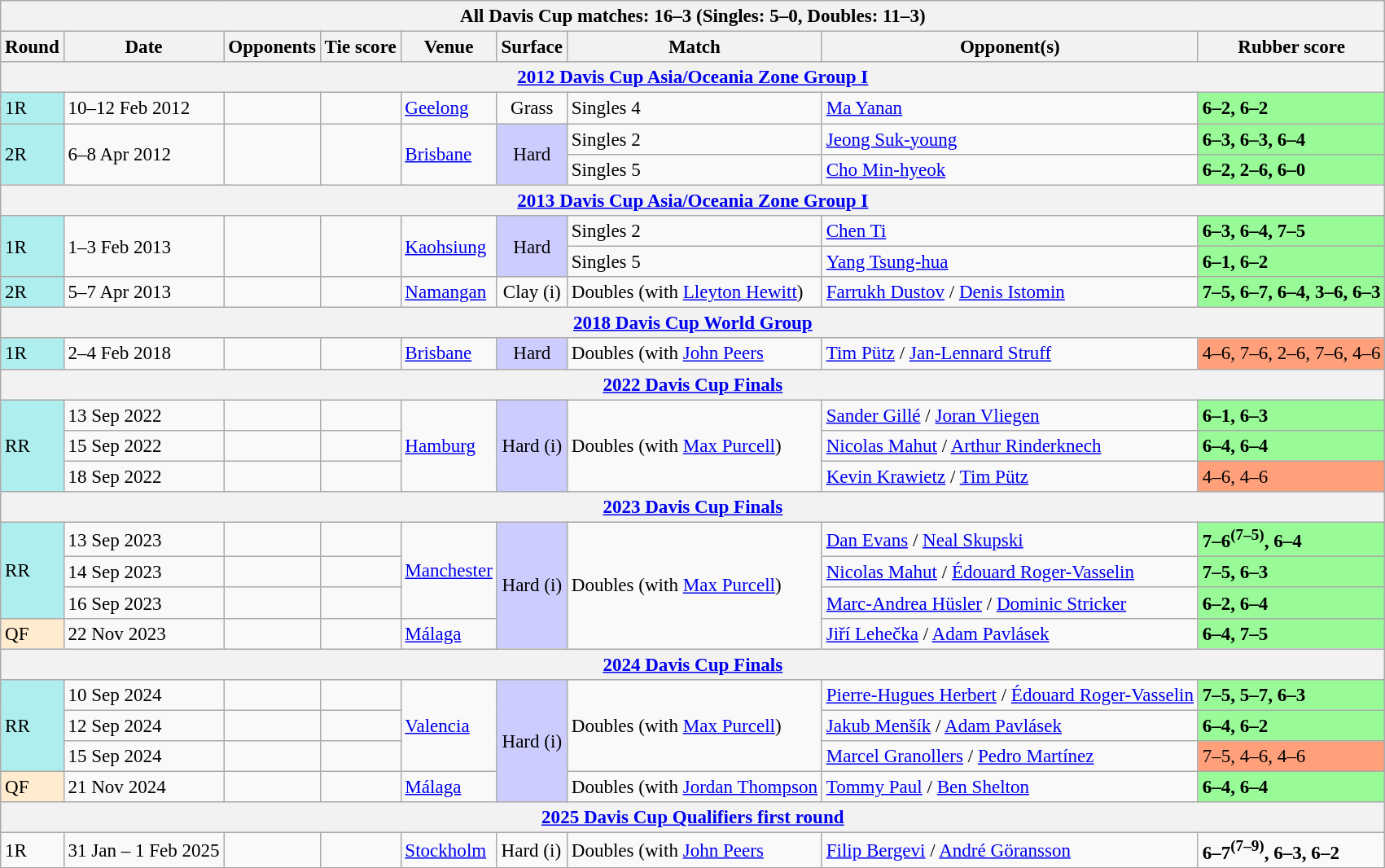<table class="wikitable" style=font-size:96%>
<tr>
<th colspan="9">All Davis Cup matches: 16–3 (Singles: 5–0, Doubles: 11–3)</th>
</tr>
<tr>
<th>Round</th>
<th>Date</th>
<th>Opponents</th>
<th>Tie score</th>
<th>Venue</th>
<th>Surface</th>
<th>Match</th>
<th>Opponent(s)</th>
<th>Rubber score</th>
</tr>
<tr>
<th colspan="9"><a href='#'>2012 Davis Cup Asia/Oceania Zone Group I</a></th>
</tr>
<tr>
<td bgcolor="afeeee">1R</td>
<td>10–12 Feb 2012</td>
<td></td>
<td></td>
<td><a href='#'>Geelong</a></td>
<td style="text-align:center; background:#lightgreen;">Grass</td>
<td>Singles 4</td>
<td><a href='#'>Ma Yanan</a></td>
<td bgcolor="98fb98"><strong>6–2, 6–2</strong></td>
</tr>
<tr>
<td rowspan="2" bgcolor="afeeee">2R</td>
<td rowspan="2">6–8 Apr 2012</td>
<td rowspan="2"></td>
<td rowspan="2"></td>
<td rowspan="2"><a href='#'>Brisbane</a></td>
<td rowspan="2" style="text-align:center; background:#ccf;">Hard</td>
<td>Singles 2</td>
<td><a href='#'>Jeong Suk-young</a></td>
<td bgcolor="98fb98"><strong>6–3, 6–3, 6–4</strong></td>
</tr>
<tr>
<td>Singles 5</td>
<td><a href='#'>Cho Min-hyeok</a></td>
<td bgcolor="98fb98"><strong>6–2, 2–6, 6–0</strong></td>
</tr>
<tr>
<th colspan="9"><a href='#'>2013 Davis Cup Asia/Oceania Zone Group I</a></th>
</tr>
<tr>
<td rowspan="2" bgcolor="afeeee">1R</td>
<td rowspan="2">1–3 Feb 2013</td>
<td rowspan="2"></td>
<td rowspan="2"></td>
<td rowspan="2"><a href='#'>Kaohsiung</a></td>
<td rowspan="2" style="text-align:center; background:#ccf;">Hard</td>
<td>Singles 2</td>
<td><a href='#'>Chen Ti</a></td>
<td bgcolor="98fb98"><strong>6–3, 6–4, 7–5</strong></td>
</tr>
<tr>
<td>Singles 5</td>
<td><a href='#'>Yang Tsung-hua</a></td>
<td bgcolor="98fb98"><strong>6–1, 6–2</strong></td>
</tr>
<tr>
<td bgcolor="afeeee">2R</td>
<td>5–7 Apr 2013</td>
<td></td>
<td></td>
<td><a href='#'>Namangan</a></td>
<td style="text-align:center; background:#orange;">Clay (i)</td>
<td>Doubles (with <a href='#'>Lleyton Hewitt</a>)</td>
<td><a href='#'>Farrukh Dustov</a> / <a href='#'>Denis Istomin</a></td>
<td bgcolor="98fb98"><strong>7–5, 6–7, 6–4, 3–6, 6–3</strong></td>
</tr>
<tr>
<th colspan="9"><a href='#'>2018 Davis Cup World Group</a></th>
</tr>
<tr>
<td bgcolor="afeeee">1R</td>
<td>2–4 Feb 2018</td>
<td></td>
<td></td>
<td><a href='#'>Brisbane</a></td>
<td style="text-align:center; background:#ccf;">Hard</td>
<td>Doubles (with <a href='#'>John Peers</a></td>
<td><a href='#'>Tim Pütz</a> / <a href='#'>Jan-Lennard Struff</a></td>
<td bgcolor="FFA07A">4–6, 7–6, 2–6, 7–6, 4–6</td>
</tr>
<tr>
<th colspan="9"><a href='#'>2022 Davis Cup Finals</a></th>
</tr>
<tr>
<td rowspan="3" bgcolor="afeeee">RR</td>
<td>13 Sep 2022</td>
<td></td>
<td></td>
<td rowspan="3"><a href='#'>Hamburg</a></td>
<td rowspan="3" style="text-align:center; background:#ccf;">Hard (i)</td>
<td rowspan="3">Doubles (with <a href='#'>Max Purcell</a>)</td>
<td><a href='#'>Sander Gillé</a> / <a href='#'>Joran Vliegen</a></td>
<td bgcolor="98fb98"><strong>6–1, 6–3</strong></td>
</tr>
<tr>
<td>15 Sep 2022</td>
<td></td>
<td></td>
<td><a href='#'>Nicolas Mahut</a> / <a href='#'>Arthur Rinderknech</a></td>
<td bgcolor="98fb98"><strong>6–4, 6–4</strong></td>
</tr>
<tr>
<td>18 Sep 2022</td>
<td></td>
<td></td>
<td><a href='#'>Kevin Krawietz</a> / <a href='#'>Tim Pütz</a></td>
<td bgcolor="FFA07A">4–6, 4–6</td>
</tr>
<tr>
<th colspan=9><a href='#'>2023 Davis Cup Finals</a></th>
</tr>
<tr>
<td rowspan="3" bgcolor="afeeee">RR</td>
<td>13 Sep 2023</td>
<td></td>
<td></td>
<td rowspan="3"><a href='#'>Manchester</a></td>
<td rowspan="4" style="text-align:center; background:#ccf;">Hard (i)</td>
<td rowspan="4">Doubles (with <a href='#'>Max Purcell</a>)</td>
<td><a href='#'>Dan Evans</a> / <a href='#'>Neal Skupski</a></td>
<td bgcolor="98fb98"><strong>7–6<sup>(7–5)</sup>, 6–4</strong></td>
</tr>
<tr>
<td>14 Sep 2023</td>
<td></td>
<td></td>
<td><a href='#'>Nicolas Mahut</a> / <a href='#'>Édouard Roger-Vasselin</a></td>
<td bgcolor="98fb98"><strong>7–5, 6–3</strong></td>
</tr>
<tr>
<td>16 Sep 2023</td>
<td></td>
<td></td>
<td><a href='#'>Marc-Andrea Hüsler</a> / <a href='#'>Dominic Stricker</a></td>
<td bgcolor="98fb98"><strong>6–2, 6–4</strong></td>
</tr>
<tr>
<td bgcolor="ffebcd">QF</td>
<td>22 Nov 2023</td>
<td></td>
<td></td>
<td><a href='#'>Málaga</a></td>
<td><a href='#'>Jiří Lehečka</a> / <a href='#'>Adam Pavlásek</a></td>
<td bgcolor="98fb98"><strong>6–4, 7–5</strong></td>
</tr>
<tr>
<th colspan="9"><a href='#'>2024 Davis Cup Finals</a></th>
</tr>
<tr>
<td rowspan="3" bgcolor="afeeee">RR</td>
<td>10 Sep 2024</td>
<td></td>
<td></td>
<td rowspan="3"><a href='#'>Valencia</a></td>
<td rowspan="4" style="text-align:center; background:#ccf;">Hard (i)</td>
<td rowspan="3">Doubles (with <a href='#'>Max Purcell</a>)</td>
<td><a href='#'>Pierre-Hugues Herbert</a> / <a href='#'>Édouard Roger-Vasselin</a></td>
<td bgcolor="98fb98"><strong>7–5, 5–7, 6–3</strong></td>
</tr>
<tr>
<td>12 Sep 2024</td>
<td></td>
<td></td>
<td><a href='#'>Jakub Menšík</a> / <a href='#'>Adam Pavlásek</a></td>
<td bgcolor="98fb98"><strong>6–4, 6–2</strong></td>
</tr>
<tr>
<td>15 Sep 2024</td>
<td></td>
<td></td>
<td><a href='#'>Marcel Granollers</a> / <a href='#'>Pedro Martínez</a></td>
<td bgcolor="FFA07A">7–5, 4–6, 4–6</td>
</tr>
<tr>
<td bgcolor="ffebcd">QF</td>
<td>21 Nov 2024</td>
<td></td>
<td></td>
<td><a href='#'>Málaga</a></td>
<td>Doubles (with <a href='#'>Jordan Thompson</a></td>
<td><a href='#'>Tommy Paul</a> / <a href='#'>Ben Shelton</a></td>
<td bgcolor="98fb98"><strong>6–4, 6–4</strong></td>
</tr>
<tr>
<th colspan="9"><a href='#'>2025 Davis Cup Qualifiers first round</a></th>
</tr>
<tr>
<td>1R</td>
<td>31 Jan – 1 Feb 2025</td>
<td></td>
<td></td>
<td><a href='#'>Stockholm</a></td>
<td>Hard (i)</td>
<td>Doubles (with <a href='#'>John Peers</a></td>
<td><a href='#'>Filip Bergevi</a> / <a href='#'>André Göransson</a></td>
<td><strong>6–7<sup>(7–9)</sup>, 6–3, 6–2</strong></td>
</tr>
</table>
